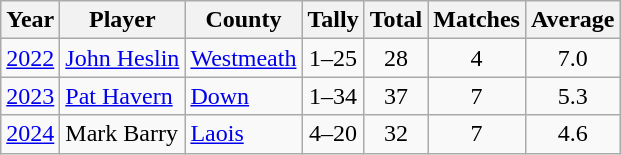<table class="wikitable sortable">
<tr>
<th>Year</th>
<th>Player</th>
<th>County</th>
<th>Tally</th>
<th>Total</th>
<th>Matches</th>
<th>Average</th>
</tr>
<tr>
<td rowspan="1" align="center"><a href='#'>2022</a></td>
<td> <a href='#'>John Heslin</a></td>
<td><a href='#'>Westmeath</a></td>
<td align="center">1–25</td>
<td align="center">28</td>
<td align="center">4</td>
<td align="center">7.0</td>
</tr>
<tr>
<td rowspan="1" align="center"><a href='#'>2023</a></td>
<td> <a href='#'>Pat Havern</a></td>
<td><a href='#'>Down</a></td>
<td align="center">1–34</td>
<td align="center">37</td>
<td align="center">7</td>
<td align="center">5.3</td>
</tr>
<tr>
<td rowspan="1" align="center"><a href='#'>2024</a></td>
<td> Mark Barry</td>
<td><a href='#'>Laois</a></td>
<td align="center">4–20</td>
<td align="center">32</td>
<td align="center">7</td>
<td align="center">4.6</td>
</tr>
</table>
